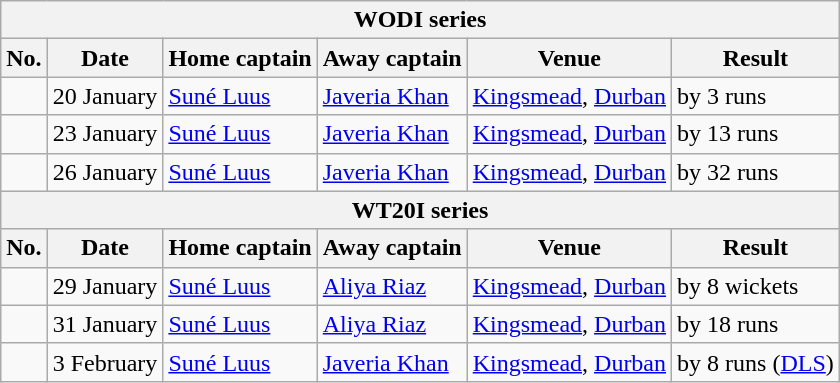<table class="wikitable">
<tr>
<th colspan="9">WODI series</th>
</tr>
<tr>
<th>No.</th>
<th>Date</th>
<th>Home captain</th>
<th>Away captain</th>
<th>Venue</th>
<th>Result</th>
</tr>
<tr>
<td></td>
<td>20 January</td>
<td><a href='#'>Suné Luus</a></td>
<td><a href='#'>Javeria Khan</a></td>
<td><a href='#'>Kingsmead</a>, <a href='#'>Durban</a></td>
<td> by 3 runs</td>
</tr>
<tr>
<td></td>
<td>23 January</td>
<td><a href='#'>Suné Luus</a></td>
<td><a href='#'>Javeria Khan</a></td>
<td><a href='#'>Kingsmead</a>, <a href='#'>Durban</a></td>
<td> by 13 runs</td>
</tr>
<tr>
<td></td>
<td>26 January</td>
<td><a href='#'>Suné Luus</a></td>
<td><a href='#'>Javeria Khan</a></td>
<td><a href='#'>Kingsmead</a>, <a href='#'>Durban</a></td>
<td> by 32 runs</td>
</tr>
<tr>
<th colspan="9">WT20I series</th>
</tr>
<tr>
<th>No.</th>
<th>Date</th>
<th>Home captain</th>
<th>Away captain</th>
<th>Venue</th>
<th>Result</th>
</tr>
<tr>
<td></td>
<td>29 January</td>
<td><a href='#'>Suné Luus</a></td>
<td><a href='#'>Aliya Riaz</a></td>
<td><a href='#'>Kingsmead</a>, <a href='#'>Durban</a></td>
<td> by 8 wickets</td>
</tr>
<tr>
<td></td>
<td>31 January</td>
<td><a href='#'>Suné Luus</a></td>
<td><a href='#'>Aliya Riaz</a></td>
<td><a href='#'>Kingsmead</a>, <a href='#'>Durban</a></td>
<td> by 18 runs</td>
</tr>
<tr>
<td></td>
<td>3 February</td>
<td><a href='#'>Suné Luus</a></td>
<td><a href='#'>Javeria Khan</a></td>
<td><a href='#'>Kingsmead</a>, <a href='#'>Durban</a></td>
<td> by 8 runs (<a href='#'>DLS</a>)</td>
</tr>
</table>
